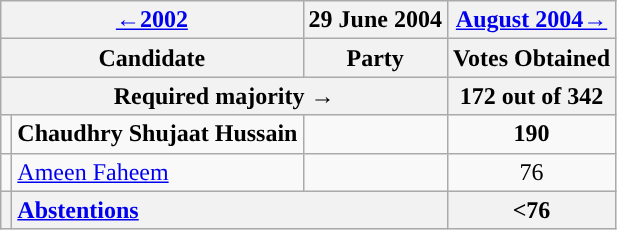<table class="wikitable">
<tr>
<th colspan=2><a href='#'>←2002</a></th>
<th>29 June 2004</th>
<th><a href='#'>August 2004→</a></th>
</tr>
<tr>
<th colspan=2>Candidate</th>
<th>Party</th>
<th>Votes Obtained</th>
</tr>
<tr>
<th colspan=3>Required majority →</th>
<th>172 out of 342</th>
</tr>
<tr>
<td></td>
<td><strong>Chaudhry Shujaat Hussain</strong></td>
<td></td>
<td style="text-align:center;"><strong>190</strong> </td>
</tr>
<tr>
<td></td>
<td><a href='#'>Ameen Faheem</a></td>
<td></td>
<td style="text-align:center;">76 </td>
</tr>
<tr class=sortbottom style="background:#f2f2f2; font-weight:bold">
<td></td>
<td colspan=2><a href='#'>Abstentions</a></td>
<td style="text-align:center;"><76</td>
</tr>
</table>
